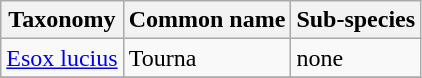<table class="wikitable">
<tr>
<th>Taxonomy</th>
<th>Common name</th>
<th>Sub-species</th>
</tr>
<tr>
<td><a href='#'>Esox lucius</a></td>
<td>Tourna</td>
<td>none</td>
</tr>
<tr>
</tr>
</table>
